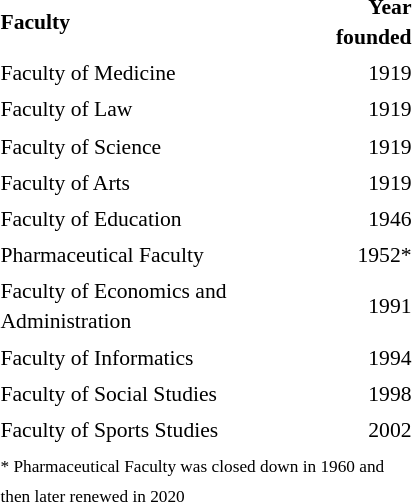<table class="toccolours" style="float:right; margin-left:1em; font-size:90%; line-height:1.4em; width:280px;">
<tr>
<td><strong>Faculty</strong></td>
<td style="text-align: right;"><strong>Year founded</strong></td>
</tr>
<tr>
<td>Faculty of Medicine</td>
<td style="text-align: right;">1919</td>
</tr>
<tr>
<td>Faculty of Law</td>
<td style="text-align: right;">1919</td>
</tr>
<tr>
<td>Faculty of Science</td>
<td style="text-align: right;">1919</td>
</tr>
<tr>
<td>Faculty of Arts</td>
<td style="text-align: right;">1919</td>
</tr>
<tr>
<td>Faculty of Education</td>
<td style="text-align: right;">1946</td>
</tr>
<tr>
<td>Pharmaceutical Faculty</td>
<td style="text-align: right;">1952*</td>
</tr>
<tr>
<td>Faculty of Economics and Administration</td>
<td style="text-align: right;">1991</td>
</tr>
<tr>
<td>Faculty of Informatics</td>
<td style="text-align: right;">1994</td>
</tr>
<tr>
<td>Faculty of Social Studies</td>
<td style="text-align: right;">1998</td>
</tr>
<tr>
<td>Faculty of Sports Studies</td>
<td style="text-align: right;">2002</td>
</tr>
<tr>
<td colspan="2" style="font-size:80%;">* Pharmaceutical Faculty was closed down in 1960 and then later renewed in 2020</td>
</tr>
</table>
